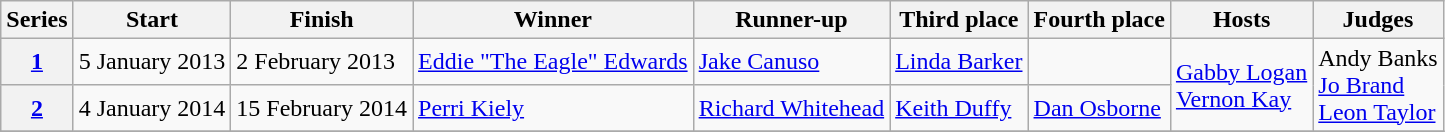<table class="wikitable" style="text-align:left;">
<tr>
<th scope="col">Series</th>
<th scope="col">Start</th>
<th scope="col">Finish</th>
<th scope="col">Winner</th>
<th scope="col">Runner-up</th>
<th scope="col">Third place</th>
<th scope="col">Fourth place</th>
<th scope="col">Hosts</th>
<th scope="col">Judges</th>
</tr>
<tr>
<th scope="row"><a href='#'>1</a></th>
<td>5 January 2013</td>
<td>2 February 2013</td>
<td><a href='#'>Eddie "The Eagle" Edwards</a></td>
<td><a href='#'>Jake Canuso</a></td>
<td><a href='#'>Linda Barker</a></td>
<td></td>
<td rowspan=2><a href='#'>Gabby Logan</a><br><a href='#'>Vernon Kay</a></td>
<td rowspan=2>Andy Banks<br><a href='#'>Jo Brand</a><br><a href='#'>Leon Taylor</a></td>
</tr>
<tr>
<th scope="row"><a href='#'>2</a></th>
<td>4 January 2014</td>
<td>15 February 2014</td>
<td><a href='#'>Perri Kiely</a></td>
<td><a href='#'>Richard Whitehead</a></td>
<td><a href='#'>Keith Duffy</a></td>
<td><a href='#'>Dan Osborne</a></td>
</tr>
<tr>
</tr>
</table>
